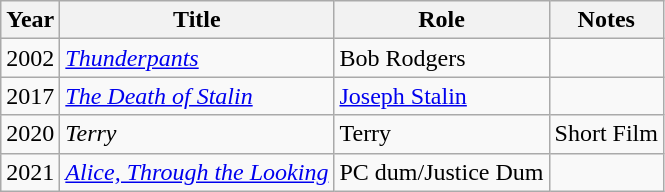<table class="wikitable">
<tr>
<th>Year</th>
<th>Title</th>
<th>Role</th>
<th>Notes</th>
</tr>
<tr>
<td>2002</td>
<td><em><a href='#'>Thunderpants</a></em></td>
<td>Bob Rodgers</td>
<td></td>
</tr>
<tr>
<td>2017</td>
<td><em><a href='#'>The Death of Stalin</a></em></td>
<td><a href='#'>Joseph Stalin</a></td>
<td></td>
</tr>
<tr>
<td>2020</td>
<td><em>Terry</em></td>
<td>Terry</td>
<td>Short Film </td>
</tr>
<tr>
<td>2021</td>
<td><em><a href='#'>Alice, Through the Looking</a></em></td>
<td>PC dum/Justice Dum</td>
<td></td>
</tr>
</table>
